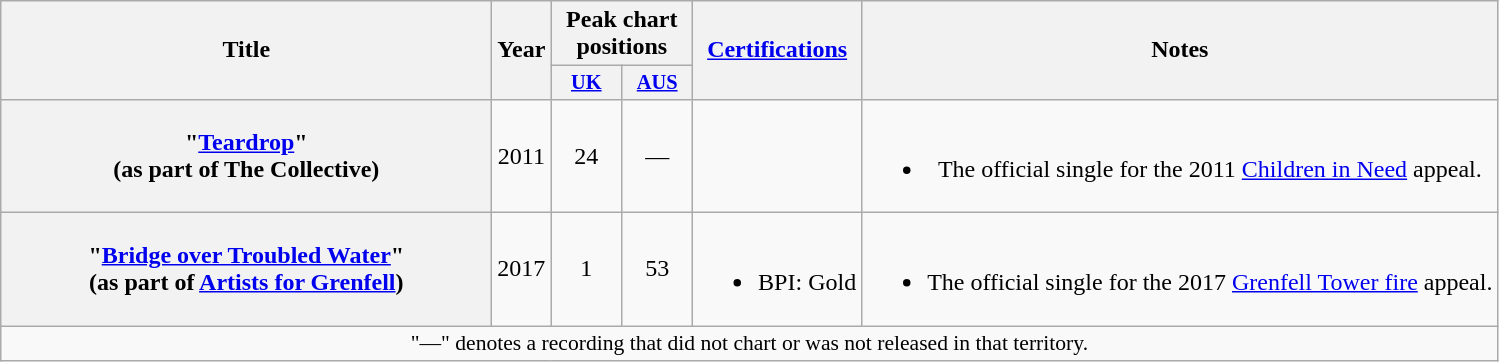<table class="wikitable plainrowheaders" style="text-align:center;" border="1">
<tr>
<th scope="col" rowspan="2" style="width:20em;">Title</th>
<th scope="col" rowspan="2" style="width:1em;">Year</th>
<th scope="col" colspan="2">Peak chart positions</th>
<th scope="col" rowspan="2"><a href='#'>Certifications</a></th>
<th scope="col" rowspan="2">Notes</th>
</tr>
<tr>
<th scope="col" style="width:3em;font-size:85%;"><a href='#'>UK</a><br></th>
<th scope="col" style="width:3em;font-size:85%;"><a href='#'>AUS</a><br></th>
</tr>
<tr>
<th scope="row">"<a href='#'>Teardrop</a>"<br><span>(as part of The Collective)</span></th>
<td>2011</td>
<td>24</td>
<td>—</td>
<td></td>
<td><br><ul><li>The official single for the 2011 <a href='#'>Children in Need</a> appeal.</li></ul></td>
</tr>
<tr>
<th scope="row">"<a href='#'>Bridge over Troubled Water</a>"<br><span>(as part of <a href='#'>Artists for Grenfell</a>)</span></th>
<td>2017</td>
<td>1</td>
<td>53</td>
<td><br><ul><li>BPI: Gold</li></ul></td>
<td><br><ul><li>The official single for the 2017 <a href='#'>Grenfell Tower fire</a> appeal.</li></ul></td>
</tr>
<tr>
<td colspan="6" style="font-size:90%">"—" denotes a recording that did not chart or was not released in that territory.</td>
</tr>
</table>
